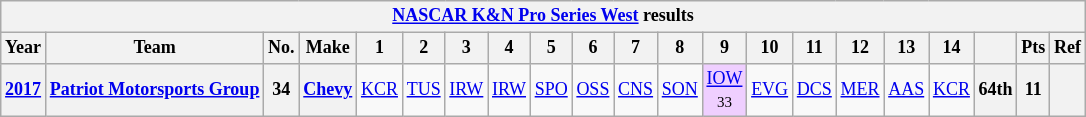<table class="wikitable" style="text-align:center; font-size:75%">
<tr>
<th colspan=23><a href='#'>NASCAR K&N Pro Series West</a> results</th>
</tr>
<tr>
<th>Year</th>
<th>Team</th>
<th>No.</th>
<th>Make</th>
<th>1</th>
<th>2</th>
<th>3</th>
<th>4</th>
<th>5</th>
<th>6</th>
<th>7</th>
<th>8</th>
<th>9</th>
<th>10</th>
<th>11</th>
<th>12</th>
<th>13</th>
<th>14</th>
<th></th>
<th>Pts</th>
<th>Ref</th>
</tr>
<tr>
<th><a href='#'>2017</a></th>
<th><a href='#'>Patriot Motorsports Group</a></th>
<th>34</th>
<th><a href='#'>Chevy</a></th>
<td><a href='#'>KCR</a></td>
<td><a href='#'>TUS</a></td>
<td><a href='#'>IRW</a></td>
<td><a href='#'>IRW</a></td>
<td><a href='#'>SPO</a></td>
<td><a href='#'>OSS</a></td>
<td><a href='#'>CNS</a></td>
<td><a href='#'>SON</a></td>
<td style="background:#EFCFFF;"><a href='#'>IOW</a><br><small>33</small></td>
<td><a href='#'>EVG</a></td>
<td><a href='#'>DCS</a></td>
<td><a href='#'>MER</a></td>
<td><a href='#'>AAS</a></td>
<td><a href='#'>KCR</a></td>
<th>64th</th>
<th>11</th>
<th></th>
</tr>
</table>
